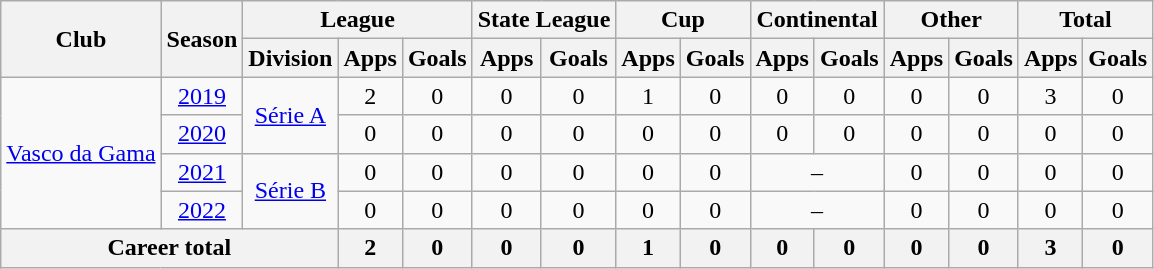<table class="wikitable" style="text-align: center">
<tr>
<th rowspan="2">Club</th>
<th rowspan="2">Season</th>
<th colspan="3">League</th>
<th colspan="2">State League</th>
<th colspan="2">Cup</th>
<th colspan="2">Continental</th>
<th colspan="2">Other</th>
<th colspan="2">Total</th>
</tr>
<tr>
<th>Division</th>
<th>Apps</th>
<th>Goals</th>
<th>Apps</th>
<th>Goals</th>
<th>Apps</th>
<th>Goals</th>
<th>Apps</th>
<th>Goals</th>
<th>Apps</th>
<th>Goals</th>
<th>Apps</th>
<th>Goals</th>
</tr>
<tr>
<td rowspan="4"><a href='#'>Vasco da Gama</a></td>
<td><a href='#'>2019</a></td>
<td rowspan="2"><a href='#'>Série A</a></td>
<td>2</td>
<td>0</td>
<td>0</td>
<td>0</td>
<td>1</td>
<td>0</td>
<td>0</td>
<td>0</td>
<td>0</td>
<td>0</td>
<td>3</td>
<td>0</td>
</tr>
<tr>
<td><a href='#'>2020</a></td>
<td>0</td>
<td>0</td>
<td>0</td>
<td>0</td>
<td>0</td>
<td>0</td>
<td>0</td>
<td>0</td>
<td>0</td>
<td>0</td>
<td>0</td>
<td>0</td>
</tr>
<tr>
<td><a href='#'>2021</a></td>
<td rowspan="2"><a href='#'>Série B</a></td>
<td>0</td>
<td>0</td>
<td>0</td>
<td>0</td>
<td>0</td>
<td>0</td>
<td colspan="2">–</td>
<td>0</td>
<td>0</td>
<td>0</td>
<td>0</td>
</tr>
<tr>
<td><a href='#'>2022</a></td>
<td>0</td>
<td>0</td>
<td>0</td>
<td>0</td>
<td>0</td>
<td>0</td>
<td colspan="2">–</td>
<td>0</td>
<td>0</td>
<td>0</td>
<td>0</td>
</tr>
<tr>
<th colspan="3"><strong>Career total</strong></th>
<th>2</th>
<th>0</th>
<th>0</th>
<th>0</th>
<th>1</th>
<th>0</th>
<th>0</th>
<th>0</th>
<th>0</th>
<th>0</th>
<th>3</th>
<th>0</th>
</tr>
</table>
